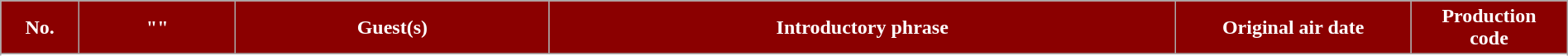<table class="wikitable plainrowheaders" style="width:100%; margin:auto;">
<tr>
<th style="background-color: #8B0000; color:#ffffff" width=5%><abbr>No.</abbr></th>
<th style="background-color: #8B0000; color:#ffffff" width=10%>"<a href='#'></a>"</th>
<th style="background-color: #8B0000; color:#ffffff" width=20%>Guest(s)</th>
<th style="background-color: #8B0000; color:#ffffff" width=40%>Introductory phrase</th>
<th style="background-color: #8B0000; color:#ffffff" width=15%>Original air date</th>
<th style="background-color: #8B0000; color:#ffffff" width=10%>Production <br> code</th>
</tr>
<tr>
</tr>
<tr>
</tr>
<tr>
</tr>
<tr>
</tr>
<tr>
</tr>
<tr>
</tr>
<tr>
</tr>
<tr>
</tr>
<tr>
</tr>
<tr>
</tr>
<tr>
</tr>
<tr>
</tr>
</table>
